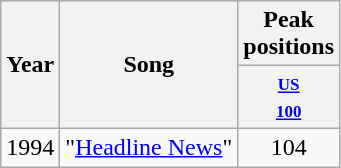<table class="wikitable">
<tr>
<th rowspan="2">Year</th>
<th rowspan="2">Song</th>
<th colspan="1">Peak positions</th>
</tr>
<tr style="font-size:85%;line-height:1.3;vertical-align:top">
<th style="width:4em"><small><a href='#'>US<br>100</a></small><br></th>
</tr>
<tr>
<td>1994</td>
<td>"<a href='#'>Headline News</a>"</td>
<td style="text-align:center;">104</td>
</tr>
</table>
